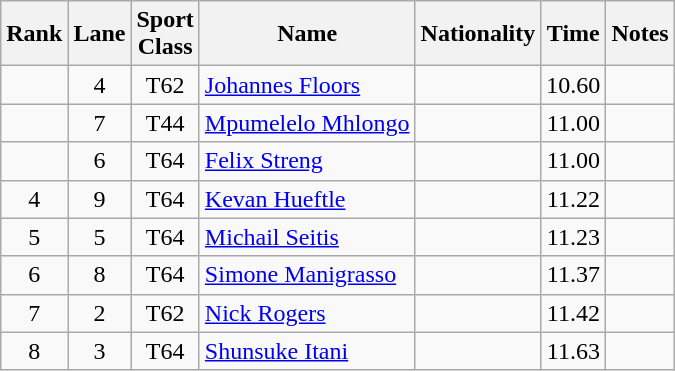<table class="wikitable sortable" style="text-align:center">
<tr>
<th>Rank</th>
<th>Lane</th>
<th>Sport<br>Class</th>
<th>Name</th>
<th>Nationality</th>
<th>Time</th>
<th>Notes</th>
</tr>
<tr>
<td></td>
<td>4</td>
<td>T62</td>
<td align=left><a href='#'>Johannes Floors</a></td>
<td align=left></td>
<td>10.60</td>
<td></td>
</tr>
<tr>
<td></td>
<td>7</td>
<td>T44</td>
<td align=left><a href='#'>Mpumelelo Mhlongo</a></td>
<td align=left></td>
<td>11.00</td>
<td></td>
</tr>
<tr>
<td></td>
<td>6</td>
<td>T64</td>
<td align=left><a href='#'>Felix Streng</a></td>
<td align=left></td>
<td>11.00</td>
<td></td>
</tr>
<tr>
<td>4</td>
<td>9</td>
<td>T64</td>
<td align=left><a href='#'>Kevan Hueftle</a></td>
<td align=left></td>
<td>11.22</td>
<td></td>
</tr>
<tr>
<td>5</td>
<td>5</td>
<td>T64</td>
<td align=left><a href='#'>Michail Seitis</a></td>
<td align=left></td>
<td>11.23</td>
<td></td>
</tr>
<tr>
<td>6</td>
<td>8</td>
<td>T64</td>
<td align=left><a href='#'>Simone Manigrasso</a></td>
<td align=left></td>
<td>11.37</td>
<td></td>
</tr>
<tr>
<td>7</td>
<td>2</td>
<td>T62</td>
<td align=left><a href='#'>Nick Rogers</a></td>
<td align=left></td>
<td>11.42</td>
<td></td>
</tr>
<tr>
<td>8</td>
<td>3</td>
<td>T64</td>
<td align=left><a href='#'>Shunsuke Itani</a></td>
<td align=left></td>
<td>11.63</td>
<td></td>
</tr>
</table>
